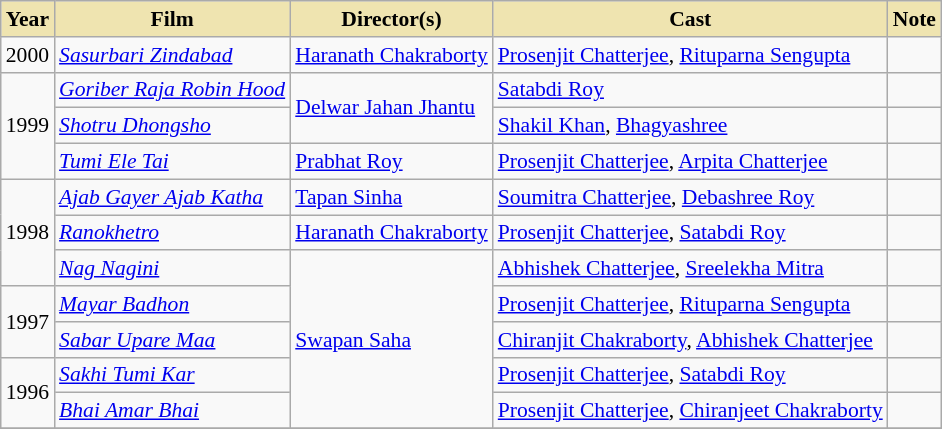<table class="wikitable" style="font-size:90%">
<tr>
<th scope="col" style="background-color:#EFE4B0;">Year</th>
<th scope="col" style="background-color:#EFE4B0;">Film</th>
<th scope="col" style="background-color:#EFE4B0;">Director(s)</th>
<th scope="col" style="background-color:#EFE4B0;" class="unsortable">Cast</th>
<th scope="col" style="background-color:#EFE4B0;">Note</th>
</tr>
<tr>
<td>2000</td>
<td><em><a href='#'>Sasurbari Zindabad</a></em></td>
<td><a href='#'>Haranath Chakraborty</a></td>
<td><a href='#'>Prosenjit Chatterjee</a>, <a href='#'>Rituparna Sengupta</a></td>
<td></td>
</tr>
<tr>
<td rowspan="3">1999</td>
<td><em><a href='#'>Goriber Raja Robin Hood</a></em></td>
<td rowspan="2"><a href='#'>Delwar Jahan Jhantu</a></td>
<td><a href='#'>Satabdi Roy</a></td>
<td></td>
</tr>
<tr>
<td><em><a href='#'>Shotru Dhongsho</a></em></td>
<td><a href='#'>Shakil Khan</a>, <a href='#'>Bhagyashree</a></td>
<td></td>
</tr>
<tr>
<td><em><a href='#'>Tumi Ele Tai</a></em></td>
<td><a href='#'>Prabhat Roy</a></td>
<td><a href='#'>Prosenjit Chatterjee</a>, <a href='#'>Arpita Chatterjee</a></td>
<td></td>
</tr>
<tr>
<td rowspan="3">1998</td>
<td><em><a href='#'>Ajab Gayer Ajab Katha</a></em></td>
<td><a href='#'>Tapan Sinha</a></td>
<td><a href='#'>Soumitra Chatterjee</a>, <a href='#'>Debashree Roy</a></td>
<td></td>
</tr>
<tr>
<td><em><a href='#'>Ranokhetro</a></em></td>
<td><a href='#'>Haranath Chakraborty</a></td>
<td><a href='#'>Prosenjit Chatterjee</a>, <a href='#'>Satabdi Roy</a></td>
<td></td>
</tr>
<tr>
<td><em><a href='#'>Nag Nagini</a></em></td>
<td rowspan="5"><a href='#'>Swapan Saha</a></td>
<td><a href='#'>Abhishek Chatterjee</a>, <a href='#'>Sreelekha Mitra</a></td>
<td></td>
</tr>
<tr>
<td rowspan="2">1997</td>
<td><em><a href='#'>Mayar Badhon</a></em></td>
<td><a href='#'>Prosenjit Chatterjee</a>, <a href='#'>Rituparna Sengupta</a></td>
<td></td>
</tr>
<tr>
<td><em><a href='#'>Sabar Upare Maa</a></em></td>
<td><a href='#'>Chiranjit Chakraborty</a>, <a href='#'>Abhishek Chatterjee</a></td>
<td></td>
</tr>
<tr>
<td rowspan="2">1996</td>
<td><em><a href='#'>Sakhi Tumi Kar</a></em></td>
<td><a href='#'>Prosenjit Chatterjee</a>, <a href='#'>Satabdi Roy</a></td>
<td></td>
</tr>
<tr>
<td><em><a href='#'>Bhai Amar Bhai</a></em></td>
<td><a href='#'>Prosenjit Chatterjee</a>, <a href='#'>Chiranjeet Chakraborty</a></td>
<td></td>
</tr>
<tr>
</tr>
</table>
